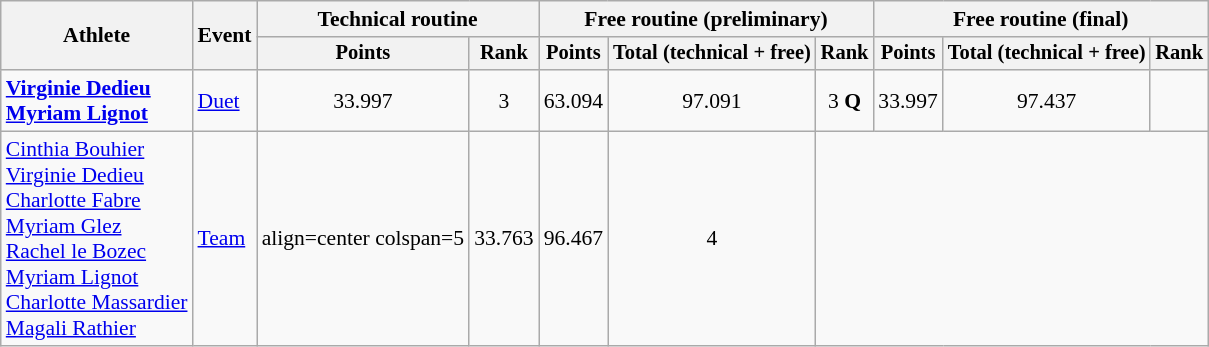<table class="wikitable" style="font-size:90%">
<tr>
<th rowspan="2">Athlete</th>
<th rowspan="2">Event</th>
<th colspan=2>Technical routine</th>
<th colspan=3>Free routine (preliminary)</th>
<th colspan=3>Free routine (final)</th>
</tr>
<tr style="font-size:95%">
<th>Points</th>
<th>Rank</th>
<th>Points</th>
<th>Total (technical + free)</th>
<th>Rank</th>
<th>Points</th>
<th>Total (technical + free)</th>
<th>Rank</th>
</tr>
<tr>
<td align=left><strong><a href='#'>Virginie Dedieu</a></strong><br> <strong><a href='#'>Myriam Lignot</a></strong></td>
<td align=left><a href='#'>Duet</a></td>
<td align=center>33.997</td>
<td align=center>3</td>
<td align=center>63.094</td>
<td align=center>97.091</td>
<td align=center>3 <strong>Q</strong></td>
<td align=center>33.997</td>
<td align=center>97.437</td>
<td align=center></td>
</tr>
<tr>
<td align=left><a href='#'>Cinthia Bouhier</a><br> <a href='#'>Virginie Dedieu</a><br> <a href='#'>Charlotte Fabre</a><br> <a href='#'>Myriam Glez</a><br> <a href='#'>Rachel le Bozec</a><br> <a href='#'>Myriam Lignot</a><br> <a href='#'>Charlotte Massardier</a><br> <a href='#'>Magali Rathier</a></td>
<td align=left><a href='#'>Team</a></td>
<td>align=center colspan=5 </td>
<td align=center>33.763</td>
<td align=center>96.467</td>
<td align=center>4</td>
</tr>
</table>
